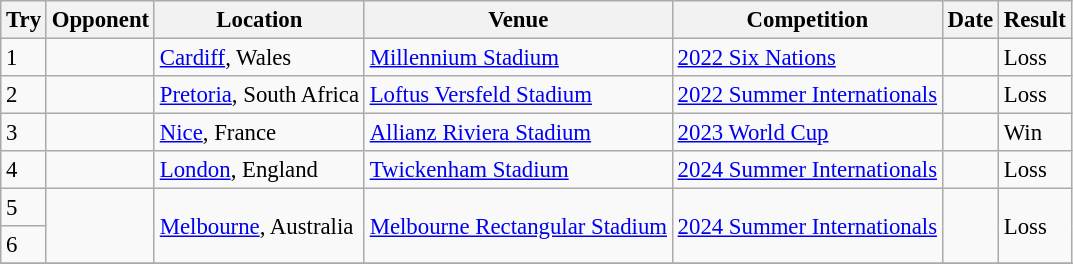<table class="wikitable sortable" style="font-size:95%">
<tr>
<th>Try</th>
<th>Opponent</th>
<th>Location</th>
<th>Venue</th>
<th>Competition</th>
<th>Date</th>
<th>Result</th>
</tr>
<tr>
<td>1</td>
<td></td>
<td><a href='#'>Cardiff</a>, Wales</td>
<td><a href='#'>Millennium Stadium</a></td>
<td><a href='#'>2022 Six Nations</a></td>
<td></td>
<td>Loss</td>
</tr>
<tr>
<td>2</td>
<td></td>
<td><a href='#'>Pretoria</a>, South Africa</td>
<td><a href='#'>Loftus Versfeld Stadium</a></td>
<td><a href='#'>2022 Summer Internationals</a></td>
<td></td>
<td>Loss</td>
</tr>
<tr>
<td>3</td>
<td></td>
<td><a href='#'>Nice</a>, France</td>
<td><a href='#'>Allianz Riviera Stadium</a></td>
<td><a href='#'>2023 World Cup</a></td>
<td></td>
<td>Win</td>
</tr>
<tr>
<td>4</td>
<td></td>
<td><a href='#'>London</a>, England</td>
<td><a href='#'>Twickenham Stadium</a></td>
<td><a href='#'>2024 Summer Internationals</a></td>
<td></td>
<td>Loss</td>
</tr>
<tr>
<td>5</td>
<td rowspan=2></td>
<td rowspan=2><a href='#'>Melbourne</a>, Australia</td>
<td rowspan=2><a href='#'>Melbourne Rectangular Stadium</a></td>
<td rowspan=2><a href='#'>2024 Summer Internationals</a></td>
<td rowspan=2></td>
<td rowspan=2>Loss</td>
</tr>
<tr>
<td>6</td>
</tr>
<tr>
</tr>
</table>
